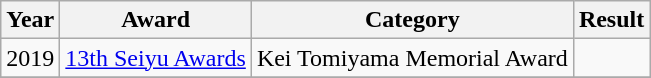<table class="wikitable sortable">
<tr>
<th>Year</th>
<th>Award</th>
<th>Category</th>
<th>Result</th>
</tr>
<tr>
<td>2019</td>
<td><a href='#'>13th Seiyu Awards</a></td>
<td>Kei Tomiyama Memorial Award</td>
<td></td>
</tr>
<tr>
</tr>
</table>
